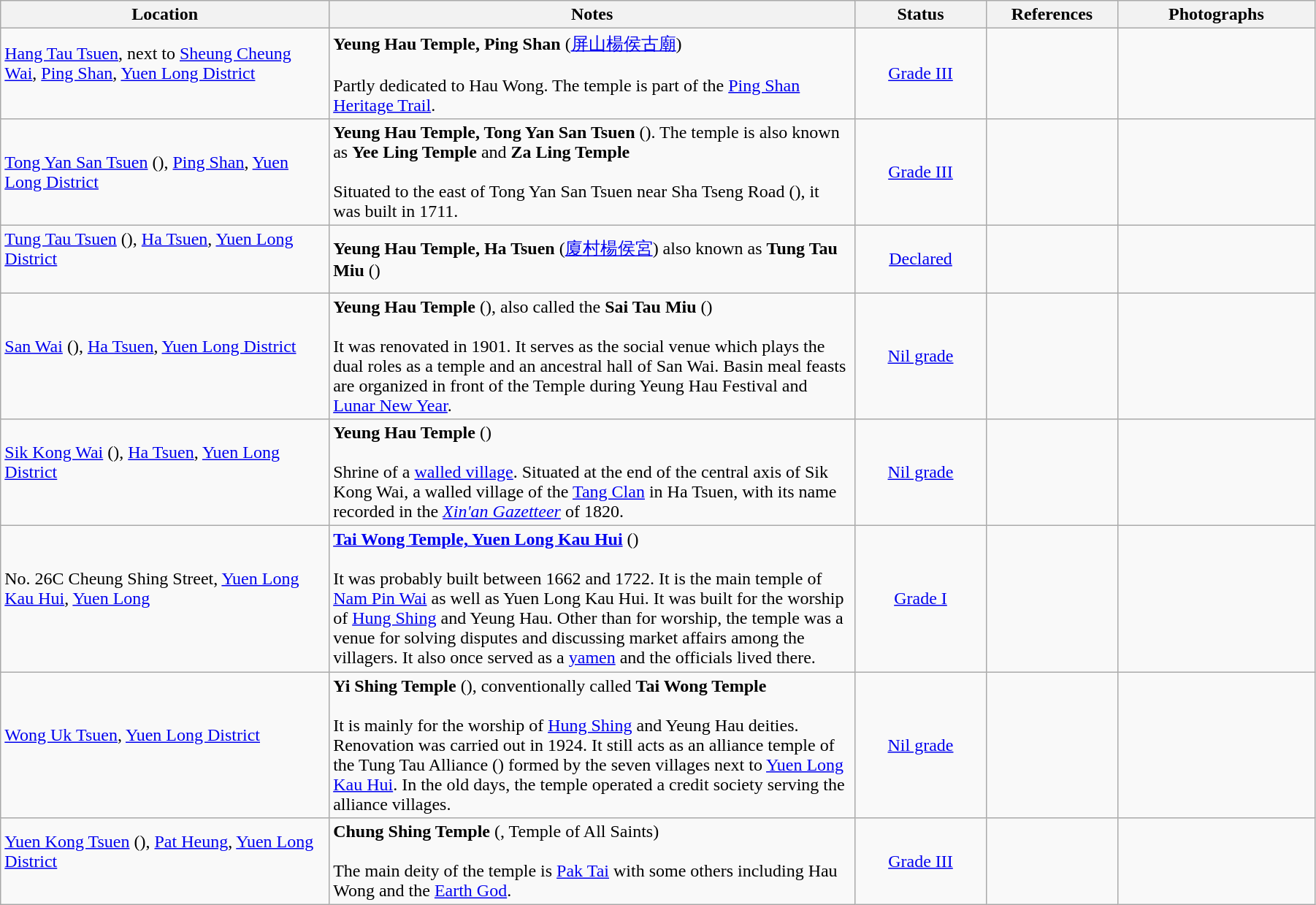<table class="wikitable sortable" style="width:95%">
<tr>
<th width="25%">Location</th>
<th width="40%">Notes</th>
<th width="10%">Status</th>
<th width="10%">References</th>
<th width="15%">Photographs</th>
</tr>
<tr>
<td><a href='#'>Hang Tau Tsuen</a>, next to <a href='#'>Sheung Cheung Wai</a>, <a href='#'>Ping Shan</a>, <a href='#'>Yuen Long District</a><br><br></td>
<td><strong>Yeung Hau Temple, Ping Shan</strong> (<a href='#'>屏山楊侯古廟</a>)<br><br>Partly dedicated to Hau Wong. The temple is part of the <a href='#'>Ping Shan Heritage Trail</a>.</td>
<td style="text-align:center"><a href='#'>Grade III</a></td>
<td>   </td>
<td></td>
</tr>
<tr>
<td><a href='#'>Tong Yan San Tsuen</a> (), <a href='#'>Ping Shan</a>, <a href='#'>Yuen Long District</a><br></td>
<td><strong>Yeung Hau Temple, Tong Yan San Tsuen</strong> (). The temple is also known as <strong>Yee Ling Temple</strong> and <strong>Za Ling Temple</strong><br><br>Situated to the east of Tong Yan San Tsuen near Sha Tseng Road (), it was built in 1711.</td>
<td style="text-align:center"><a href='#'>Grade III</a></td>
<td>  </td>
<td></td>
</tr>
<tr>
<td><a href='#'>Tung Tau Tsuen</a> (), <a href='#'>Ha Tsuen</a>, <a href='#'>Yuen Long District</a><br><br></td>
<td><strong>Yeung Hau Temple, Ha Tsuen</strong> (<a href='#'>廈村楊侯宮</a>) also known as <strong>Tung Tau Miu</strong> ()</td>
<td style="text-align:center"><a href='#'>Declared</a></td>
<td>  </td>
<td></td>
</tr>
<tr>
<td><a href='#'>San Wai</a> (), <a href='#'>Ha Tsuen</a>, <a href='#'>Yuen Long District</a><br><br></td>
<td><strong>Yeung Hau Temple</strong> (), also called the <strong>Sai Tau Miu</strong> ()<br><br>It was renovated in 1901. It serves as the social venue which plays the dual roles as a temple and an ancestral hall of San Wai. Basin meal feasts are organized in front of the Temple during Yeung Hau Festival and <a href='#'>Lunar New Year</a>.</td>
<td style="text-align:center"><a href='#'>Nil grade</a></td>
<td>   </td>
<td></td>
</tr>
<tr>
<td><a href='#'>Sik Kong Wai</a> (), <a href='#'>Ha Tsuen</a>, <a href='#'>Yuen Long District</a><br><br></td>
<td><strong>Yeung Hau Temple</strong> ()<br><br>Shrine of a <a href='#'>walled village</a>. Situated at the end of the central axis of Sik Kong Wai, a walled village of the <a href='#'>Tang Clan</a> in Ha Tsuen, with its name recorded in the <em><a href='#'>Xin'an Gazetteer</a></em> of 1820.</td>
<td style="text-align:center"><a href='#'>Nil grade</a></td>
<td>   </td>
<td></td>
</tr>
<tr>
<td>No. 26C Cheung Shing Street, <a href='#'>Yuen Long Kau Hui</a>, <a href='#'>Yuen Long</a><br><br></td>
<td><strong><a href='#'>Tai Wong Temple, Yuen Long Kau Hui</a></strong> ()<br><br>It was probably built between 1662 and 1722. It is the main temple of <a href='#'>Nam Pin Wai</a> as well as Yuen Long Kau Hui. It was built for the worship of <a href='#'>Hung Shing</a> and Yeung Hau. Other than for worship, the temple was a venue for solving disputes and discussing market affairs among the villagers. It also once served as a <a href='#'>yamen</a> and the officials lived there.</td>
<td style="text-align:center"><a href='#'>Grade I</a></td>
<td> </td>
<td></td>
</tr>
<tr>
<td><a href='#'>Wong Uk Tsuen</a>, <a href='#'>Yuen Long District</a><br><br></td>
<td><strong>Yi Shing Temple</strong> (), conventionally called <strong>Tai Wong Temple</strong><br><br>It is mainly for the worship of <a href='#'>Hung Shing</a> and Yeung Hau deities. Renovation was carried out in 1924. It still acts as an alliance temple of the Tung Tau Alliance () formed by the seven villages next to <a href='#'>Yuen Long Kau Hui</a>. In the old days, the temple operated a credit society serving the alliance villages.</td>
<td style="text-align:center"><a href='#'>Nil grade</a></td>
<td>  </td>
<td></td>
</tr>
<tr>
<td><a href='#'>Yuen Kong Tsuen</a> (), <a href='#'>Pat Heung</a>, <a href='#'>Yuen Long District</a><br><br></td>
<td><strong>Chung Shing Temple</strong> (, Temple of All Saints)<br><br>The main deity of the temple is <a href='#'>Pak Tai</a> with some others including Hau Wong and the <a href='#'>Earth God</a>.</td>
<td style="text-align:center"><a href='#'>Grade III</a></td>
<td>  </td>
<td></td>
</tr>
</table>
